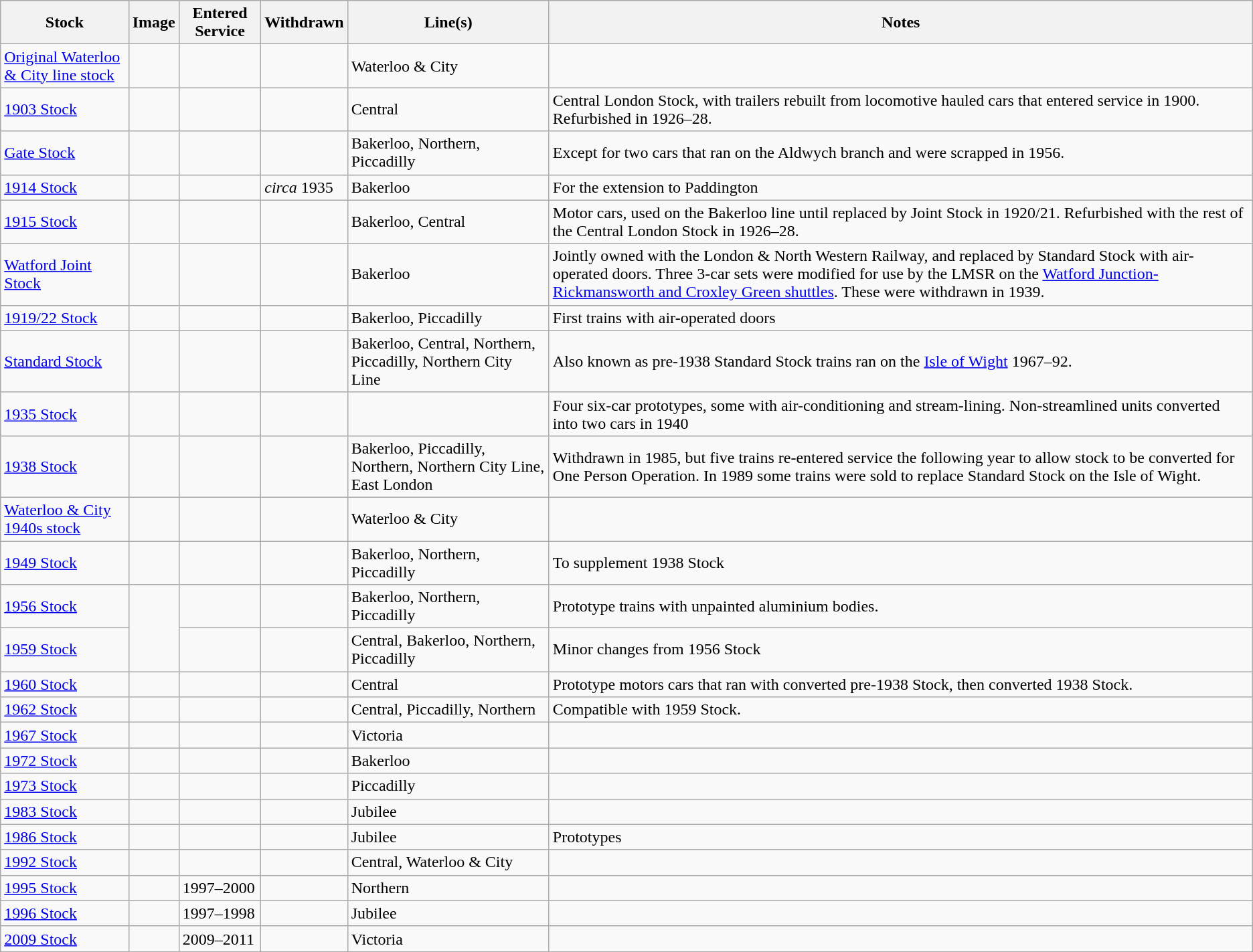<table class="wikitable sortable">
<tr>
<th>Stock</th>
<th>Image</th>
<th>Entered Service</th>
<th>Withdrawn</th>
<th>Line(s)</th>
<th class="unsortable">Notes</th>
</tr>
<tr>
<td><a href='#'>Original Waterloo & City line stock</a></td>
<td></td>
<td></td>
<td></td>
<td>Waterloo & City</td>
<td></td>
</tr>
<tr>
<td><a href='#'>1903 Stock</a></td>
<td></td>
<td></td>
<td></td>
<td>Central</td>
<td>Central London Stock, with trailers rebuilt from locomotive hauled cars that entered service in 1900. Refurbished in 1926–28.</td>
</tr>
<tr>
<td><a href='#'>Gate Stock</a></td>
<td></td>
<td></td>
<td></td>
<td>Bakerloo, Northern, Piccadilly</td>
<td>Except for two cars that ran on the Aldwych branch and were scrapped in 1956.</td>
</tr>
<tr>
<td><a href='#'>1914 Stock</a></td>
<td></td>
<td></td>
<td><em>circa</em> 1935<br></td>
<td>Bakerloo</td>
<td>For the extension to Paddington</td>
</tr>
<tr>
<td><a href='#'>1915 Stock</a></td>
<td></td>
<td></td>
<td></td>
<td>Bakerloo, Central</td>
<td>Motor cars, used on the Bakerloo line until replaced by Joint Stock in 1920/21. Refurbished with the rest of the Central London Stock in 1926–28.</td>
</tr>
<tr>
<td><a href='#'>Watford Joint Stock</a></td>
<td></td>
<td></td>
<td></td>
<td>Bakerloo</td>
<td>Jointly owned with the London & North Western Railway, and replaced by Standard Stock with air-operated doors. Three 3-car sets were modified for use by the LMSR on the <a href='#'>Watford Junction-Rickmansworth and Croxley Green shuttles</a>. These were withdrawn in 1939.</td>
</tr>
<tr>
<td><a href='#'>1919/22 Stock</a></td>
<td></td>
<td></td>
<td></td>
<td>Bakerloo, Piccadilly</td>
<td>First trains with air-operated doors</td>
</tr>
<tr>
<td><a href='#'>Standard Stock</a></td>
<td></td>
<td></td>
<td></td>
<td>Bakerloo, Central, Northern, Piccadilly, Northern City Line</td>
<td>Also known as pre-1938 Standard Stock trains ran on the <a href='#'>Isle of Wight</a> 1967–92.</td>
</tr>
<tr>
<td><a href='#'>1935 Stock</a></td>
<td></td>
<td></td>
<td></td>
<td></td>
<td>Four six-car prototypes, some with air-conditioning and stream-lining. Non-streamlined units converted into two cars in 1940</td>
</tr>
<tr ||>
<td><a href='#'>1938 Stock</a></td>
<td></td>
<td></td>
<td></td>
<td>Bakerloo, Piccadilly, Northern, Northern City Line, East London</td>
<td>Withdrawn in 1985, but five trains re-entered service the following year to allow stock to be converted for One Person Operation. In 1989 some trains were sold to replace Standard Stock on the Isle of Wight.</td>
</tr>
<tr>
<td><a href='#'>Waterloo & City 1940s stock</a></td>
<td></td>
<td></td>
<td></td>
<td>Waterloo & City</td>
<td></td>
</tr>
<tr>
<td><a href='#'>1949 Stock</a></td>
<td></td>
<td></td>
<td></td>
<td>Bakerloo, Northern, Piccadilly</td>
<td>To supplement 1938 Stock</td>
</tr>
<tr>
<td><a href='#'>1956 Stock</a></td>
<td rowspan=2></td>
<td></td>
<td></td>
<td>Bakerloo, Northern, Piccadilly</td>
<td>Prototype trains with unpainted aluminium bodies.</td>
</tr>
<tr>
<td><a href='#'>1959 Stock</a></td>
<td></td>
<td></td>
<td>Central, Bakerloo, Northern, Piccadilly</td>
<td>Minor changes from 1956 Stock</td>
</tr>
<tr>
<td><a href='#'>1960 Stock</a></td>
<td></td>
<td></td>
<td></td>
<td>Central</td>
<td>Prototype motors cars that ran with converted pre-1938 Stock, then converted 1938 Stock.</td>
</tr>
<tr>
<td><a href='#'>1962 Stock</a></td>
<td></td>
<td></td>
<td></td>
<td>Central, Piccadilly, Northern</td>
<td>Compatible with 1959 Stock.</td>
</tr>
<tr>
<td><a href='#'>1967 Stock</a></td>
<td></td>
<td></td>
<td></td>
<td>Victoria</td>
<td></td>
</tr>
<tr>
<td><a href='#'>1972 Stock</a></td>
<td></td>
<td></td>
<td></td>
<td>Bakerloo</td>
<td></td>
</tr>
<tr>
<td><a href='#'>1973 Stock</a></td>
<td></td>
<td></td>
<td></td>
<td>Piccadilly</td>
<td></td>
</tr>
<tr>
<td><a href='#'>1983 Stock</a></td>
<td></td>
<td></td>
<td></td>
<td>Jubilee</td>
<td></td>
</tr>
<tr>
<td><a href='#'>1986 Stock</a></td>
<td></td>
<td></td>
<td></td>
<td>Jubilee</td>
<td>Prototypes</td>
</tr>
<tr>
<td><a href='#'>1992 Stock</a></td>
<td></td>
<td></td>
<td></td>
<td>Central, Waterloo & City</td>
<td></td>
</tr>
<tr>
<td><a href='#'>1995 Stock</a></td>
<td></td>
<td>1997–2000</td>
<td></td>
<td>Northern</td>
<td></td>
</tr>
<tr>
<td><a href='#'>1996 Stock</a></td>
<td></td>
<td>1997–1998</td>
<td></td>
<td>Jubilee</td>
<td></td>
</tr>
<tr>
<td><a href='#'>2009 Stock</a></td>
<td></td>
<td>2009–2011</td>
<td></td>
<td>Victoria</td>
<td></td>
</tr>
</table>
